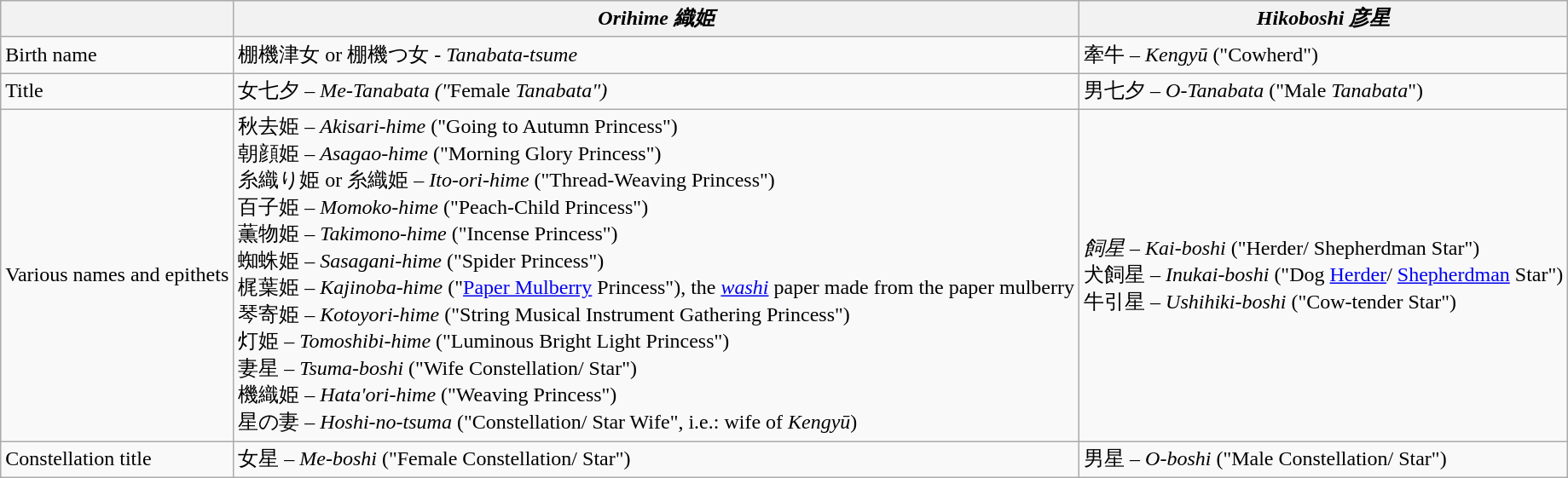<table class="wikitable">
<tr>
<th><em> </em></th>
<th><em>Orihime 織姫</em></th>
<th><em>Hikoboshi 彦星</em></th>
</tr>
<tr>
<td>Birth name</td>
<td>棚機津女 or 棚機つ女 <em>- Tanabata-tsume</em></td>
<td>牽牛 – <em>Kengyū</em> ("Cowherd")</td>
</tr>
<tr>
<td>Title</td>
<td>女七夕 – <em>Me-Tanabata ("</em>Female <em>Tanabata")</em></td>
<td>男七夕 – <em>O-Tanabata</em> ("Male <em>Tanabata</em>")</td>
</tr>
<tr>
<td>Various names and epithets</td>
<td>秋去姫 – <em>Akisari-hime</em> ("Going to Autumn Princess")<br>朝顔姫 – <em>Asagao-hime</em> ("Morning Glory Princess")<br>糸織り姫 or 糸織姫 – <em>Ito-ori-hime</em> ("Thread-Weaving Princess")<br>百子姫 – <em>Momoko-hime</em> ("Peach-Child Princess")<br>薫物姫 – <em>Takimono-hime</em> ("Incense Princess")<br>蜘蛛姫 – <em>Sasagani-hime</em> ("Spider Princess")<br>梶葉姫 – <em>Kajinoba-hime</em> ("<a href='#'>Paper Mulberry</a> Princess"), the <em><a href='#'>washi</a></em> paper made from the paper mulberry<br>琴寄姫 – <em>Kotoyori-hime</em> ("String Musical Instrument Gathering Princess")<br>灯姫 – <em>Tomoshibi-hime</em> ("Luminous Bright Light Princess")<br>妻星 – <em>Tsuma-boshi</em> ("Wife Constellation/ Star")<br>機織姫 – <em>Hata'ori-hime</em> ("Weaving Princess")<br>星の妻 – <em>Hoshi-no-tsuma</em> ("Constellation/ Star Wife", i.e.: wife of <em>Kengyū</em>)</td>
<td><em>飼星 – Kai-boshi</em> ("Herder/ Shepherdman Star")<br>犬飼星 – <em>Inukai-boshi</em> ("Dog <a href='#'>Herder</a>/ <a href='#'>Shepherdman</a> Star")<br>牛引星 – <em>Ushihiki-boshi</em> ("Cow-tender Star")</td>
</tr>
<tr>
<td>Constellation title</td>
<td>女星 – <em>Me-boshi</em> ("Female Constellation/ Star")</td>
<td>男星 – <em>O-boshi</em> ("Male Constellation/ Star")</td>
</tr>
</table>
